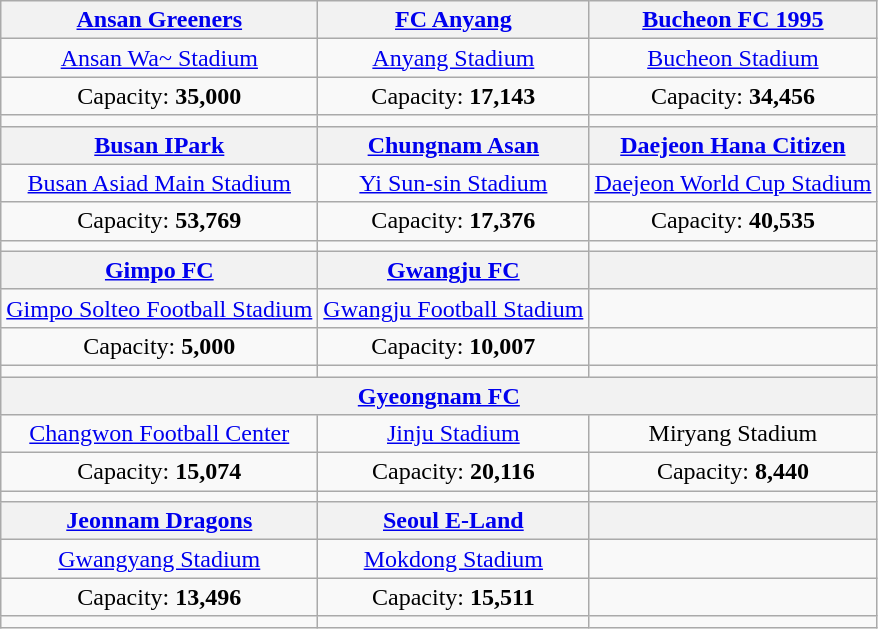<table class="wikitable" style="text-align:center">
<tr>
<th><a href='#'>Ansan Greeners</a></th>
<th><a href='#'>FC Anyang</a></th>
<th><a href='#'>Bucheon FC 1995</a></th>
</tr>
<tr>
<td><a href='#'>Ansan Wa~ Stadium</a></td>
<td><a href='#'>Anyang Stadium</a></td>
<td><a href='#'>Bucheon Stadium</a></td>
</tr>
<tr>
<td>Capacity: <strong>35,000</strong></td>
<td>Capacity: <strong>17,143</strong></td>
<td>Capacity: <strong>34,456</strong></td>
</tr>
<tr>
<td></td>
<td></td>
<td></td>
</tr>
<tr>
<th><a href='#'>Busan IPark</a></th>
<th><a href='#'>Chungnam Asan</a></th>
<th><a href='#'>Daejeon Hana Citizen</a></th>
</tr>
<tr>
<td><a href='#'>Busan Asiad Main Stadium</a></td>
<td><a href='#'>Yi Sun-sin Stadium</a></td>
<td><a href='#'>Daejeon World Cup Stadium</a></td>
</tr>
<tr>
<td>Capacity: <strong>53,769</strong></td>
<td>Capacity: <strong>17,376</strong></td>
<td>Capacity: <strong>40,535</strong></td>
</tr>
<tr>
<td></td>
<td></td>
<td></td>
</tr>
<tr>
<th><a href='#'>Gimpo FC</a></th>
<th><a href='#'>Gwangju FC</a></th>
<th></th>
</tr>
<tr>
<td><a href='#'>Gimpo Solteo Football Stadium</a></td>
<td><a href='#'>Gwangju Football Stadium</a></td>
<td></td>
</tr>
<tr>
<td>Capacity: <strong>5,000</strong></td>
<td>Capacity: <strong>10,007</strong></td>
<td></td>
</tr>
<tr>
<td></td>
<td></td>
<td></td>
</tr>
<tr>
<th colspan="3"><a href='#'>Gyeongnam FC</a></th>
</tr>
<tr>
<td><a href='#'>Changwon Football Center</a></td>
<td><a href='#'>Jinju Stadium</a></td>
<td>Miryang Stadium</td>
</tr>
<tr>
<td>Capacity: <strong>15,074</strong></td>
<td>Capacity: <strong>20,116</strong></td>
<td>Capacity: <strong>8,440</strong></td>
</tr>
<tr>
<td></td>
<td></td>
<td></td>
</tr>
<tr>
<th><a href='#'>Jeonnam Dragons</a></th>
<th><a href='#'>Seoul E-Land</a></th>
<th></th>
</tr>
<tr>
<td><a href='#'>Gwangyang Stadium</a></td>
<td><a href='#'>Mokdong Stadium</a></td>
<td></td>
</tr>
<tr>
<td>Capacity: <strong>13,496</strong></td>
<td>Capacity: <strong>15,511</strong></td>
<td></td>
</tr>
<tr>
<td></td>
<td></td>
<td></td>
</tr>
</table>
